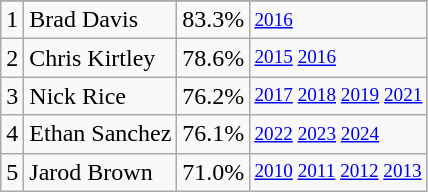<table class="wikitable">
<tr>
</tr>
<tr>
<td>1</td>
<td>Brad Davis</td>
<td><abbr>83.3%</abbr></td>
<td style="font-size:80%;"><a href='#'>2016</a></td>
</tr>
<tr>
<td>2</td>
<td>Chris Kirtley</td>
<td><abbr>78.6%</abbr></td>
<td style="font-size:80%;"><a href='#'>2015</a> <a href='#'>2016</a></td>
</tr>
<tr>
<td>3</td>
<td>Nick Rice</td>
<td><abbr>76.2%</abbr></td>
<td style="font-size:80%;"><a href='#'>2017</a> <a href='#'>2018</a> <a href='#'>2019</a> <a href='#'>2021</a></td>
</tr>
<tr>
<td>4</td>
<td>Ethan Sanchez</td>
<td><abbr>76.1%</abbr></td>
<td style="font-size:80%;"><a href='#'>2022</a> <a href='#'>2023</a> <a href='#'>2024</a></td>
</tr>
<tr>
<td>5</td>
<td>Jarod Brown</td>
<td><abbr>71.0%</abbr></td>
<td style="font-size:80%;"><a href='#'>2010</a> <a href='#'>2011</a> <a href='#'>2012</a> <a href='#'>2013</a></td>
</tr>
</table>
